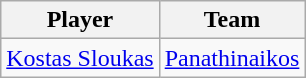<table class="wikitable">
<tr>
<th>Player</th>
<th>Team</th>
</tr>
<tr>
<td> <a href='#'>Kostas Sloukas</a></td>
<td><a href='#'>Panathinaikos</a></td>
</tr>
</table>
